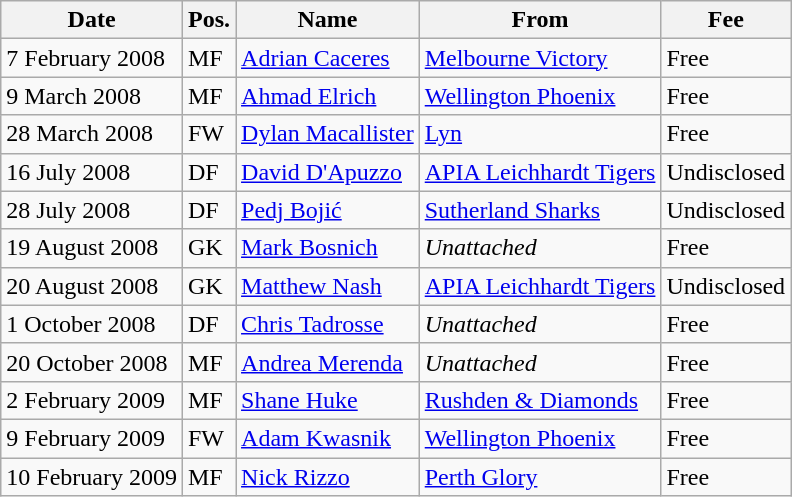<table class="wikitable">
<tr>
<th>Date</th>
<th>Pos.</th>
<th>Name</th>
<th>From</th>
<th>Fee</th>
</tr>
<tr>
<td>7 February 2008</td>
<td>MF</td>
<td> <a href='#'>Adrian Caceres</a></td>
<td> <a href='#'>Melbourne Victory</a></td>
<td>Free</td>
</tr>
<tr>
<td>9 March 2008</td>
<td>MF</td>
<td> <a href='#'>Ahmad Elrich</a></td>
<td> <a href='#'>Wellington Phoenix</a></td>
<td>Free</td>
</tr>
<tr>
<td>28 March 2008</td>
<td>FW</td>
<td> <a href='#'>Dylan Macallister</a></td>
<td> <a href='#'>Lyn</a></td>
<td>Free</td>
</tr>
<tr>
<td>16 July 2008</td>
<td>DF</td>
<td> <a href='#'>David D'Apuzzo</a></td>
<td> <a href='#'>APIA Leichhardt Tigers</a></td>
<td>Undisclosed</td>
</tr>
<tr>
<td>28 July 2008</td>
<td>DF</td>
<td> <a href='#'>Pedj Bojić</a></td>
<td> <a href='#'>Sutherland Sharks</a></td>
<td>Undisclosed</td>
</tr>
<tr>
<td>19 August 2008</td>
<td>GK</td>
<td> <a href='#'>Mark Bosnich</a></td>
<td><em>Unattached</em></td>
<td>Free</td>
</tr>
<tr>
<td>20 August 2008</td>
<td>GK</td>
<td> <a href='#'>Matthew Nash</a></td>
<td> <a href='#'>APIA Leichhardt Tigers</a></td>
<td>Undisclosed</td>
</tr>
<tr>
<td>1 October 2008</td>
<td>DF</td>
<td> <a href='#'>Chris Tadrosse</a></td>
<td><em>Unattached</em></td>
<td>Free</td>
</tr>
<tr>
<td>20 October 2008</td>
<td>MF</td>
<td> <a href='#'>Andrea Merenda</a></td>
<td><em>Unattached</em></td>
<td>Free</td>
</tr>
<tr>
<td>2 February 2009</td>
<td>MF</td>
<td> <a href='#'>Shane Huke</a></td>
<td> <a href='#'>Rushden & Diamonds</a></td>
<td>Free</td>
</tr>
<tr>
<td>9 February 2009</td>
<td>FW</td>
<td> <a href='#'>Adam Kwasnik</a></td>
<td> <a href='#'>Wellington Phoenix</a></td>
<td>Free</td>
</tr>
<tr>
<td>10 February 2009</td>
<td>MF</td>
<td> <a href='#'>Nick Rizzo</a></td>
<td> <a href='#'>Perth Glory</a></td>
<td>Free</td>
</tr>
</table>
